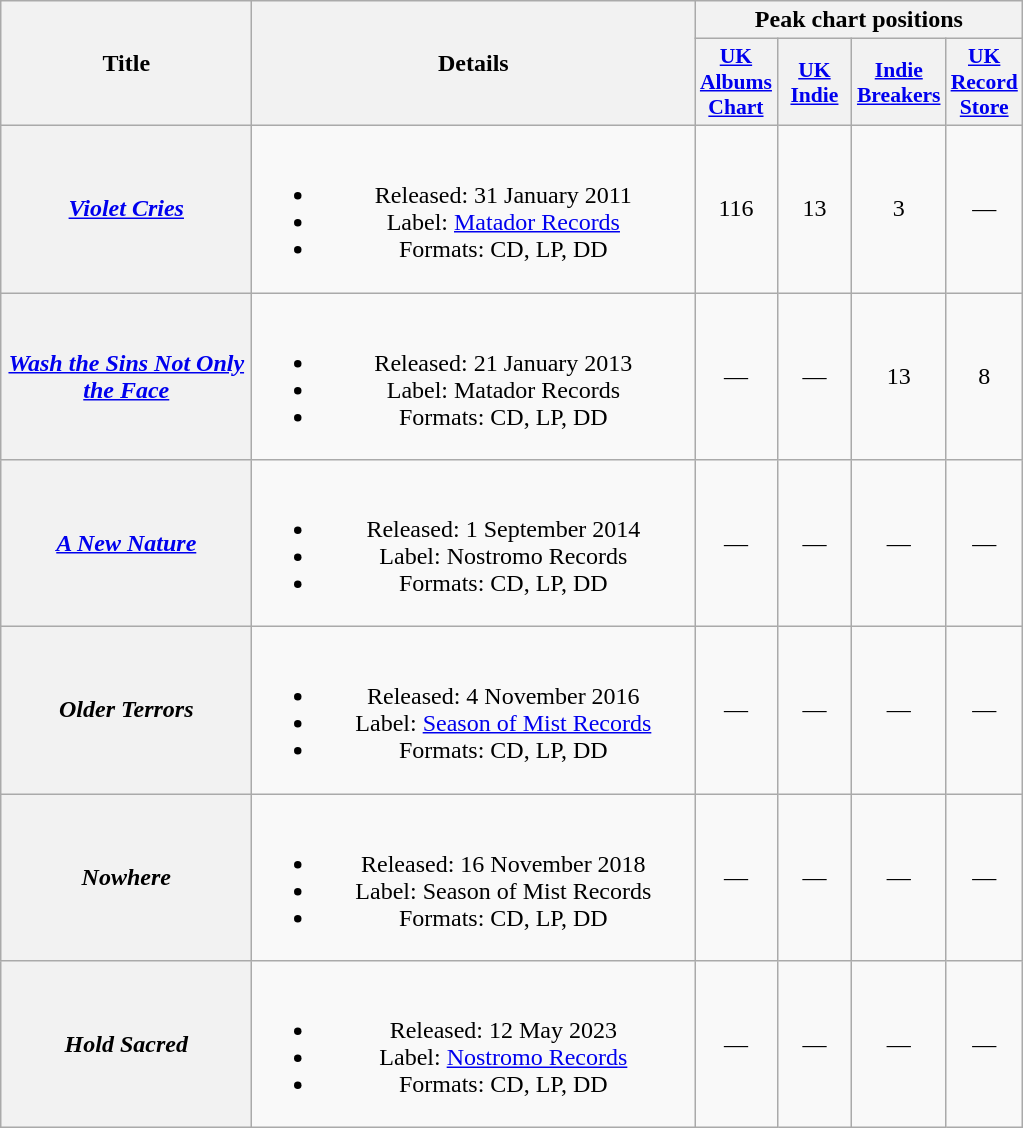<table class="wikitable plainrowheaders" style="text-align:center;">
<tr>
<th scope="col" rowspan="2" style="width:10em;">Title</th>
<th scope="col" rowspan="2" style="width:18em;">Details</th>
<th scope="col" colspan="10">Peak chart positions</th>
</tr>
<tr>
<th scope="col" style="width:3em;font-size:90%;"><a href='#'>UK Albums Chart</a></th>
<th scope="col" style="width:3em;font-size:90%;"><a href='#'>UK Indie</a></th>
<th scope="col" style="width:3em;font-size:90%;"><a href='#'>Indie Breakers</a></th>
<th scope="col" style="width:3em;font-size:90%;"><a href='#'>UK Record Store</a></th>
</tr>
<tr>
<th scope="row"><em><a href='#'>Violet Cries</a></em></th>
<td><br><ul><li>Released: 31 January 2011</li><li>Label: <a href='#'>Matador Records</a></li><li>Formats: CD, LP, DD</li></ul></td>
<td>116</td>
<td>13</td>
<td>3</td>
<td>—</td>
</tr>
<tr>
<th scope="row"><em><a href='#'>Wash the Sins Not Only the Face</a></em></th>
<td><br><ul><li>Released: 21 January 2013</li><li>Label: Matador Records</li><li>Formats: CD, LP, DD</li></ul></td>
<td>—</td>
<td>—</td>
<td>13</td>
<td>8</td>
</tr>
<tr>
<th scope="row"><em><a href='#'>A New Nature</a></em></th>
<td><br><ul><li>Released: 1 September 2014</li><li>Label: Nostromo Records</li><li>Formats: CD, LP, DD</li></ul></td>
<td>—</td>
<td>—</td>
<td>—</td>
<td>—</td>
</tr>
<tr>
<th scope="row"><em>Older Terrors</em></th>
<td><br><ul><li>Released: 4 November 2016</li><li>Label: <a href='#'>Season of Mist Records</a></li><li>Formats: CD, LP, DD</li></ul></td>
<td>—</td>
<td>—</td>
<td>—</td>
<td>—</td>
</tr>
<tr>
<th scope="row"><em>Nowhere</em></th>
<td><br><ul><li>Released: 16 November 2018</li><li>Label: Season of Mist Records</li><li>Formats: CD, LP, DD</li></ul></td>
<td>—</td>
<td>—</td>
<td>—</td>
<td>—</td>
</tr>
<tr>
<th scope="row"><em>Hold Sacred</em></th>
<td><br><ul><li>Released: 12 May 2023</li><li>Label: <a href='#'>Nostromo Records</a></li><li>Formats: CD, LP, DD</li></ul></td>
<td>—</td>
<td>—</td>
<td>—</td>
<td>—</td>
</tr>
</table>
